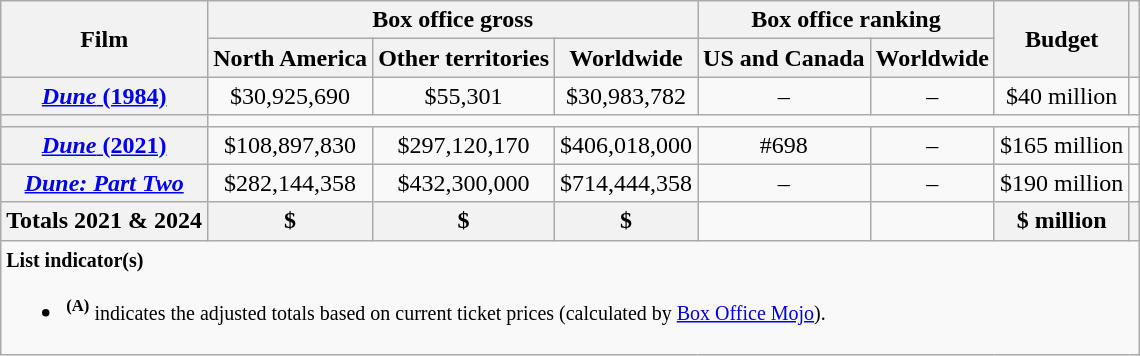<table class="wikitable plainrowheaders" style="text-align:center;">
<tr>
<th rowspan="2">Film</th>
<th colspan="3">Box office gross</th>
<th colspan="2">Box office ranking</th>
<th rowspan="2">Budget</th>
<th rowspan="2"></th>
</tr>
<tr>
<th>North America</th>
<th>Other territories</th>
<th>Worldwide</th>
<th>US and Canada</th>
<th>Worldwide</th>
</tr>
<tr>
<th scope="row"><a href='#'><em>Dune</em> (1984)</a></th>
<td>$30,925,690</td>
<td>$55,301</td>
<td>$30,983,782</td>
<td>–</td>
<td>–</td>
<td>$40 million</td>
<td></td>
</tr>
<tr>
<th scope="row"></th>
</tr>
<tr>
<th scope="row"><a href='#'><em>Dune</em> (2021)</a></th>
<td>$108,897,830</td>
<td>$297,120,170</td>
<td>$406,018,000</td>
<td>#698</td>
<td>–</td>
<td>$165 million</td>
<td></td>
</tr>
<tr>
<th scope="row"><em><a href='#'>Dune: Part Two</a></em></th>
<td>$282,144,358</td>
<td>$432,300,000</td>
<td>$714,444,358</td>
<td>–</td>
<td>–</td>
<td>$190 million</td>
<td></td>
</tr>
<tr>
<th>Totals 2021 & 2024</th>
<th>$</th>
<th>$</th>
<th>$</th>
<td></td>
<td></td>
<th>$ million</th>
<th></th>
</tr>
<tr>
<td colspan="9" style="text-align:left;"><small><strong>List indicator(s)</strong></small><br><ul><li><small><sup><strong>(A)</strong></sup> indicates the adjusted totals based on current ticket prices (calculated by <a href='#'>Box Office Mojo</a>).</small></li></ul></td>
</tr>
</table>
